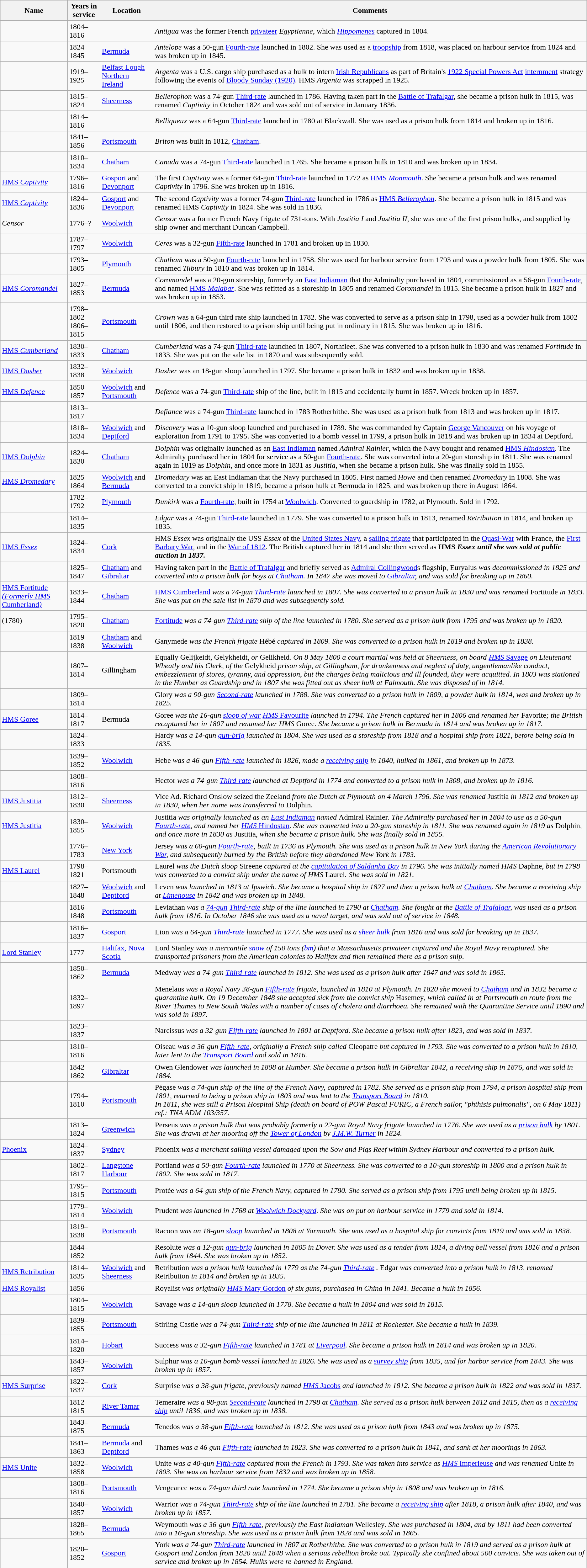<table class ="wikitable sortable">
<tr>
<th>Name</th>
<th>Years in service</th>
<th>Location</th>
<th>Comments</th>
</tr>
<tr>
<td></td>
<td>1804–1816</td>
<td></td>
<td><em>Antigua</em> was the former French <a href='#'>privateer</a> <em>Egyptienne</em>, which <a href='#'><em>Hippomenes</em></a> captured in 1804.</td>
</tr>
<tr>
<td></td>
<td>1824–1845</td>
<td><a href='#'>Bermuda</a></td>
<td><em>Antelope</em> was a 50-gun <a href='#'>Fourth-rate</a> launched in 1802. She was used as a <a href='#'>troopship</a> from 1818, was placed on harbour service from 1824 and was broken up in 1845.</td>
</tr>
<tr>
<td></td>
<td>1919–1925</td>
<td><a href='#'>Belfast Lough</a> <a href='#'>Northern Ireland</a></td>
<td><em>Argenta</em> was a U.S. cargo ship purchased as a hulk to intern <a href='#'>Irish Republicans</a> as part of Britain's <a href='#'>1922 Special Powers Act</a> <a href='#'>internment</a> strategy following the events of <a href='#'>Bloody Sunday (1920)</a>. HMS <em>Argenta</em> was scrapped in 1925.</td>
</tr>
<tr>
<td></td>
<td>1815–1824</td>
<td><a href='#'>Sheerness</a></td>
<td><em>Bellerophon</em> was a 74-gun <a href='#'>Third-rate</a> launched in 1786. Having taken part in the <a href='#'>Battle of Trafalgar</a>, she became a prison hulk in 1815, was renamed <em>Captivity</em> in October 1824 and was sold out of service in January 1836.</td>
</tr>
<tr>
<td></td>
<td>1814–1816</td>
<td></td>
<td><em>Belliqueux</em> was a 64-gun <a href='#'>Third-rate</a> launched in 1780 at Blackwall. She was used as a prison hulk from 1814 and broken up in 1816.</td>
</tr>
<tr>
<td></td>
<td>1841–1856</td>
<td><a href='#'>Portsmouth</a></td>
<td><em>Briton</em> was built in 1812, <a href='#'>Chatham</a>.</td>
</tr>
<tr>
<td></td>
<td>1810–1834</td>
<td><a href='#'>Chatham</a></td>
<td><em>Canada</em> was a 74-gun <a href='#'>Third-rate</a> launched in 1765. She became a prison hulk in 1810 and was broken up in 1834.</td>
</tr>
<tr>
<td><a href='#'>HMS <em>Captivity</em></a></td>
<td>1796–1816</td>
<td><a href='#'>Gosport</a> and <a href='#'>Devonport</a></td>
<td>The first <em>Captivity</em> was a former 64-gun <a href='#'>Third-rate</a> launched in 1772 as <a href='#'>HMS <em>Monmouth</em></a>. She became a prison hulk and was renamed <em>Captivity</em> in 1796. She was broken up in 1816.</td>
</tr>
<tr>
<td><a href='#'>HMS <em>Captivity</em></a></td>
<td>1824–1836</td>
<td><a href='#'>Gosport</a> and <a href='#'>Devonport</a></td>
<td>The second <em>Captivity</em> was a former 74-gun <a href='#'>Third-rate</a> launched in 1786 as <a href='#'>HMS <em>Bellerophon</em></a>. She became a prison hulk in 1815 and was renamed HMS <em>Captivity</em> in 1824. She was sold in 1836.</td>
</tr>
<tr>
<td><em>Censor</em></td>
<td>1776–?</td>
<td><a href='#'>Woolwich</a></td>
<td><em>Censor</em> was a former French Navy frigate of 731-tons. With <em>Justitia I</em> and <em>Justitia II</em>, she was one of the first prison hulks, and supplied by ship owner and merchant Duncan Campbell.</td>
</tr>
<tr>
<td></td>
<td>1787–1797</td>
<td><a href='#'>Woolwich</a></td>
<td><em>Ceres</em> was a 32-gun <a href='#'>Fifth-rate</a> launched in 1781 and broken up in 1830.</td>
</tr>
<tr>
<td></td>
<td>1793–1805</td>
<td><a href='#'>Plymouth</a></td>
<td><em>Chatham</em> was a 50-gun <a href='#'>Fourth-rate</a> launched in 1758. She was used for harbour service from 1793 and was a powder hulk from 1805. She was renamed <em>Tilbury</em> in 1810 and was broken up in 1814.</td>
</tr>
<tr>
<td><a href='#'>HMS <em>Coromandel</em></a></td>
<td>1827–1853</td>
<td><a href='#'>Bermuda</a></td>
<td><em>Coromandel</em> was a 20-gun storeship, formerly an <a href='#'>East Indiaman</a> that the Admiralty purchased in 1804, commissioned as a 56-gun <a href='#'>Fourth-rate</a>, and named <a href='#'>HMS <em>Malabar</em></a>. She was refitted as a storeship in 1805 and renamed <em>Coromandel</em> in 1815. She became a prison hulk in 1827 and was broken up in 1853.</td>
</tr>
<tr>
<td></td>
<td>1798–1802<br>1806–1815</td>
<td><a href='#'>Portsmouth</a></td>
<td><em>Crown</em> was a 64-gun third rate ship launched in 1782. She was converted to serve as a prison ship in 1798, used as a powder hulk from 1802 until 1806, and then restored to a prison ship until being put in ordinary in 1815. She was broken up in 1816.</td>
</tr>
<tr>
<td><a href='#'>HMS <em>Cumberland</em></a></td>
<td>1830–1833</td>
<td><a href='#'>Chatham</a></td>
<td><em>Cumberland</em> was a 74-gun <a href='#'>Third-rate</a> launched in 1807, Northfleet. She was converted to a prison hulk in 1830 and was renamed <em>Fortitude</em> in 1833. She was put on the sale list in 1870 and was subsequently sold.</td>
</tr>
<tr>
<td><a href='#'>HMS <em>Dasher</em></a></td>
<td>1832–1838</td>
<td><a href='#'>Woolwich</a></td>
<td><em>Dasher</em> was an 18-gun sloop launched in 1797. She became a prison hulk in 1832 and was broken up in 1838.</td>
</tr>
<tr>
<td><a href='#'>HMS <em>Defence</em></a></td>
<td>1850–1857</td>
<td><a href='#'>Woolwich</a> and <a href='#'>Portsmouth</a></td>
<td><em>Defence</em> was a 74-gun <a href='#'>Third-rate</a> ship of the line, built in 1815 and accidentally burnt in 1857. Wreck broken up in 1857.</td>
</tr>
<tr>
<td></td>
<td>1813–1817</td>
<td></td>
<td><em>Defiance</em> was a 74-gun <a href='#'>Third-rate</a> launched in 1783 Rotherhithe. She was used as a prison hulk from 1813 and was broken up in 1817.</td>
</tr>
<tr>
<td></td>
<td>1818–1834</td>
<td><a href='#'>Woolwich</a> and <a href='#'>Deptford</a></td>
<td><em>Discovery</em> was a 10-gun sloop launched and purchased in 1789. She was commanded by Captain <a href='#'>George Vancouver</a> on his voyage of exploration from 1791 to 1795. She was converted to a bomb vessel in 1799, a prison hulk in 1818 and was broken up in 1834 at Deptford.</td>
</tr>
<tr>
<td><a href='#'>HMS <em>Dolphin</em></a></td>
<td>1824–1830</td>
<td><a href='#'>Chatham</a></td>
<td><em>Dolphin</em> was originally launched as an <a href='#'>East Indiaman</a> named <em>Admiral Rainier</em>, which the Navy bought and renamed <a href='#'>HMS <em>Hindostan</em></a>. The Admiralty purchased her in 1804 for service as a 50-gun <a href='#'>Fourth-rate</a>. She was converted into a 20-gun storeship in 1811. She was renamed again in 1819 as <em>Dolphin</em>, and once more in 1831 as <em>Justitia</em>, when she became a prison hulk. She was finally sold in 1855.</td>
</tr>
<tr>
<td><a href='#'>HMS <em>Dromedary</em></a></td>
<td>1825–1864</td>
<td><a href='#'>Woolwich</a> and <a href='#'>Bermuda</a></td>
<td><em>Dromedary</em> was an East Indiaman that the Navy purchased in 1805. First named <em>Howe</em> and then renamed <em>Dromedary</em> in 1808. She was converted to a convict ship in 1819, became a prison hulk at Bermuda in 1825, and was broken up there in August 1864.</td>
</tr>
<tr>
<td></td>
<td>1782–1792</td>
<td><a href='#'>Plymouth</a></td>
<td><em>Dunkirk</em> was a <a href='#'>Fourth-rate</a>, built in 1754 at <a href='#'>Woolwich</a>. Converted to guardship in 1782, at Plymouth. Sold in 1792.</td>
</tr>
<tr>
<td></td>
<td>1814–1835</td>
<td></td>
<td><em>Edgar</em> was a 74-gun <a href='#'>Third-rate</a> launched in 1779. She was converted to a prison hulk in 1813, renamed <em>Retribution</em> in 1814, and broken up 1835.</td>
</tr>
<tr>
<td><a href='#'>HMS <em>Essex</em></a></td>
<td>1824–1834</td>
<td><a href='#'>Cork</a></td>
<td>HMS <em>Essex</em> was originally the USS <em>Essex</em> of the <a href='#'>United States Navy</a>, a <a href='#'>sailing frigate</a> that participated in the <a href='#'>Quasi-War</a> with France, the <a href='#'>First Barbary War</a>, and in the <a href='#'>War of 1812</a>. The British captured her in 1814 and she then served as <strong>HMS <em>Essex<strong><em> until she was sold at public auction in 1837.</td>
</tr>
<tr>
<td></td>
<td>1825–1847</td>
<td><a href='#'>Chatham</a> and <a href='#'>Gibraltar</a></td>
<td>Having taken part in the <a href='#'>Battle of Trafalgar</a> and briefly served as <a href='#'>Admiral Collingwood</a>s flagship, </em>Euryalus<em> was decommissioned in 1825 and converted into a prison hulk for boys at <a href='#'>Chatham</a>. In 1847 she was moved to <a href='#'>Gibraltar</a>, and was sold for breaking up in 1860.</td>
</tr>
<tr>
<td><a href='#'>HMS </em>Fortitude<em> (Formerly HMS </em>Cumberland<em>)</a></td>
<td>1833–1844</td>
<td><a href='#'>Chatham</a></td>
<td><a href='#'>HMS </em>Cumberland<em></a> was a 74-gun <a href='#'>Third-rate</a> launched in 1807. She was converted to a prison hulk in 1830 and was renamed </em>Fortitude<em> in 1833. She was put on the sale list in 1870 and was subsequently sold.</td>
</tr>
<tr>
<td> (1780)</td>
<td>1795–1820</td>
<td><a href='#'>Chatham</a></td>
<td><a href='#'></em>Fortitude<em></a> was a 74-gun <a href='#'>Third-rate</a> ship of the line launched in 1780. She served as a prison hulk from 1795 and was broken up in 1820.</td>
</tr>
<tr>
<td></td>
<td>1819–1838</td>
<td><a href='#'>Chatham</a> and <a href='#'>Woolwich</a></td>
<td></em>Ganymede<em> was the French frigate </em>Hébé<em> captured in 1809. She was converted to a prison hulk in 1819 and broken up in 1838.</td>
</tr>
<tr>
<td></td>
<td>1807–1814</td>
<td>Gillingham</td>
<td>Equally </em>Gelijkeidt<em>, </em>Gelykheidt<em>, or </em>Gelikheid<em>. On 8 May 1800 a court martial was held at Sheerness, on board <a href='#'>HMS </em>Savage<em></a> on Lieutenant Wheatly and his Clerk, of the </em>Gelykheid<em> prison ship, at Gillingham, for drunkenness and neglect of duty, ungentlemanlike conduct, embezzlement of stores, tyranny, and oppression, but the charges being malicious and ill founded, they were acquitted. In 1803 was stationed in the Humber as Guardship and in 1807 she was fitted out as sheer hulk at Falmouth. She was disposed of in 1814.</td>
</tr>
<tr>
<td></td>
<td>1809–1814</td>
<td></td>
<td></em>Glory<em> was a 90-gun <a href='#'>Second-rate</a> launched in 1788. She was converted to a prison hulk in 1809, a powder hulk in 1814, was and broken up in 1825.</td>
</tr>
<tr>
<td><a href='#'>HMS </em>Goree<em></a></td>
<td>1814–1817</td>
<td>Bermuda</td>
<td></em>Goree<em> was the 16-gun <a href='#'>sloop of war</a> <a href='#'>HMS </em>Favourite<em></a> launched in 1794. The French captured her in 1806 and renamed her </em>Favorite<em>; the British recaptured her in 1807 and renamed her HMS </em>Goree<em>. She became a prison hulk in Bermuda in 1814 and was broken up in 1817.</td>
</tr>
<tr>
<td></td>
<td>1824–1833</td>
<td></td>
<td></em>Hardy<em> was a 14-gun <a href='#'>gun-brig</a> launched in 1804. She was used as a storeship from 1818 and a hospital ship from 1821, before being sold in 1835.</td>
</tr>
<tr>
<td></td>
<td>1839–1852</td>
<td><a href='#'>Woolwich</a></td>
<td></em>Hebe<em> was a 46-gun <a href='#'>Fifth-rate</a> launched in 1826, made a <a href='#'>receiving ship</a> in 1840, hulked in 1861, and broken up in 1873.</td>
</tr>
<tr>
<td></td>
<td>1808–1816</td>
<td></td>
<td></em>Hector<em> was a 74-gun <a href='#'>Third-rate</a> launched at Deptford in 1774 and converted to a prison hulk in 1808, and broken up in 1816.</td>
</tr>
<tr>
<td><a href='#'>HMS </em>Justitia<em></a></td>
<td>1812–1830</td>
<td><a href='#'>Sheerness</a></td>
<td>Vice Ad. Richard Onslow seized the </em>Zeeland<em> from the Dutch at Plymouth on 4 March 1796. She was renamed </em>Justitia<em> in 1812 and broken up in 1830, when her name was transferred to </em>Dolphin<em>.</td>
</tr>
<tr>
<td><a href='#'>HMS </em>Justitia<em></a></td>
<td>1830–1855</td>
<td><a href='#'>Woolwich</a></td>
<td></em>Justitia<em> was originally launched as an <a href='#'>East Indiaman</a> named </em>Admiral Rainier<em>. The Admiralty purchased her in 1804 to use as a 50-gun <a href='#'>Fourth-rate</a>, and named her <a href='#'>HMS </em>Hindostan<em></a>. She was converted into a 20-gun storeship in 1811. She was renamed again in 1819 as </em>Dolphin<em>, and once more in 1830 as </em>Justitia<em>, when she became a prison hulk. She was finally sold in 1855.</td>
</tr>
<tr>
<td></td>
<td>1776–1783</td>
<td><a href='#'>New York</a></td>
<td></em>Jersey<em> was a 60-gun <a href='#'>Fourth-rate</a>, built in 1736 as Plymouth. She was used as a prison hulk in New York during the <a href='#'>American Revolutionary War</a>, and subsequently burned by the British before they abandoned New York in 1783.</td>
</tr>
<tr>
<td><a href='#'>HMS </em>Laurel<em></a></td>
<td>1798–1821</td>
<td>Portsmouth</td>
<td></em>Laurel<em> was the Dutch sloop </em>Sireene<em> captured at the <a href='#'>capitulation of Saldanha Bay</a> in 1796. She was initially named HMS </em>Daphne<em>, but in 1798 was converted to a convict ship under the name of HMS </em>Laurel<em>. She was sold in 1821.</td>
</tr>
<tr>
<td></td>
<td>1827–1848</td>
<td><a href='#'>Woolwich</a> and <a href='#'>Deptford</a></td>
<td></em>Leven<em> was launched in 1813 at Ipswich. She became a hospital ship in 1827 and then a prison hulk at <a href='#'>Chatham</a>. She became a receiving ship at <a href='#'>Limehouse</a> in 1842 and was broken up in 1848.</td>
</tr>
<tr>
<td></td>
<td>1816–1848</td>
<td><a href='#'>Portsmouth</a></td>
<td></em>Leviathan<em> was a <a href='#'>74-gun</a> <a href='#'>Third-rate</a> ship of the line launched in 1790 at <a href='#'>Chatham</a>. She fought at the <a href='#'>Battle of Trafalgar</a>, was used as a prison hulk from 1816. In October 1846 she was used as a naval target, and was sold out of service in 1848.</td>
</tr>
<tr>
<td></td>
<td>1816–1837</td>
<td><a href='#'>Gosport</a></td>
<td></em>Lion<em> was a 64-gun <a href='#'>Third-rate</a> launched in 1777. She was used as a <a href='#'>sheer hulk</a> from 1816 and was sold for breaking up in 1837.</td>
</tr>
<tr>
<td><a href='#'></em>Lord Stanley<em></a></td>
<td>1777</td>
<td><a href='#'>Halifax, Nova Scotia</a></td>
<td></em>Lord Stanley<em> was a mercantile <a href='#'>snow</a> of 150 tons (<a href='#'>bm</a>) that a Massachusetts privateer captured and the Royal Navy recaptured. She transported prisoners from the American colonies to Halifax and then remained there as a prison ship.</td>
</tr>
<tr>
<td></td>
<td>1850–1862</td>
<td><a href='#'>Bermuda</a></td>
<td></em>Medway<em> was a 74-gun <a href='#'>Third-rate</a> launched in 1812. She was used as a prison hulk after 1847 and was sold in 1865.</td>
</tr>
<tr>
<td></td>
<td>1832–1897</td>
<td></td>
<td></em>Menelaus<em> was a Royal Navy 38-gun <a href='#'>Fifth-rate</a> frigate, launched in 1810 at Plymouth. In 1820 she moved to <a href='#'>Chatham</a> and in 1832 became a quarantine hulk. On 19 December 1848 she accepted sick from the convict ship </em>Hasemey<em>, which called in at Portsmouth en route from the River Thames to New South Wales with a number of cases of cholera and diarrhoea. She remained with the Quarantine Service until 1890 and was sold in 1897.</td>
</tr>
<tr>
<td></td>
<td>1823–1837</td>
<td></td>
<td></em>Narcissus<em> was a 32-gun <a href='#'>Fifth-rate</a> launched in 1801 at Deptford. She became a prison hulk after 1823, and was sold in 1837.</td>
</tr>
<tr>
<td></td>
<td>1810–1816</td>
<td></td>
<td></em>Oiseau<em> was a 36-gun <a href='#'>Fifth-rate</a>, originally a French ship called </em>Cleopatre<em> but captured in 1793. She was converted to a prison hulk in 1810, later lent to the <a href='#'>Transport Board</a> and sold in 1816.</td>
</tr>
<tr>
<td></td>
<td>1842–1862</td>
<td><a href='#'>Gibraltar</a></td>
<td></em>Owen Glendower<em> was launched in 1808 at Humber. She became a prison hulk in Gibraltar 1842, a receiving ship in 1876, and was sold in 1884.</td>
</tr>
<tr>
<td></td>
<td>1794–1810</td>
<td><a href='#'>Portsmouth</a></td>
<td></em>Pégase<em> was a 74-gun ship of the line of the French Navy, captured in 1782. She served as a prison ship from 1794, a prison hospital ship from 1801, returned to being a prison ship in 1803 and was lent to the <a href='#'>Transport Board</a> in 1810.<br>In 1811, she was still a Prison Hospital Ship (death on board of POW Pascal FURIC, a French sailor, "phthisis pulmonalis", on 6 May 1811) ref.: TNA ADM 103/357.</td>
</tr>
<tr>
<td></td>
<td>1813–1824</td>
<td><a href='#'>Greenwich</a></td>
<td></em>Perseus<em> was a prison hulk that was probably formerly a 22-gun Royal Navy frigate launched in 1776. She was used as a <a href='#'>prison hulk</a> by 1801. She was drawn at her mooring off the <a href='#'>Tower of London</a> by <a href='#'>J.M.W. Turner</a> in 1824.</td>
</tr>
<tr>
<td><a href='#'></em>Phoenix<em></a></td>
<td>1824–1837</td>
<td><a href='#'>Sydney</a></td>
<td></em>Phoenix<em> was a merchant sailing vessel damaged upon the Sow and Pigs Reef within Sydney Harbour and converted to a prison hulk.</td>
</tr>
<tr>
<td></td>
<td>1802–1817</td>
<td><a href='#'>Langstone Harbour</a></td>
<td></em>Portland<em> was a 50-gun <a href='#'>Fourth-rate</a> launched in 1770 at Sheerness. She was converted to a 10-gun storeship in 1800 and a prison hulk in 1802. She was sold in 1817.</td>
</tr>
<tr>
<td></td>
<td>1795–1815</td>
<td><a href='#'>Portsmouth</a></td>
<td></em>Protée<em> was a 64-gun ship of the French Navy, captured in 1780. She served as a prison ship from 1795 until being broken up in 1815.</td>
</tr>
<tr>
<td></td>
<td>1779–1814</td>
<td><a href='#'>Woolwich</a></td>
<td></em>Prudent<em> was launched in 1768 at <a href='#'>Woolwich Dockyard</a>. She was on put on harbour service in 1779 and sold in 1814.</td>
</tr>
<tr>
<td></td>
<td>1819–1838</td>
<td><a href='#'>Portsmouth</a></td>
<td></em>Racoon<em> was an 18-gun <a href='#'>sloop</a> launched in 1808 at Yarmouth. She was used as a hospital ship for convicts from 1819 and was sold in 1838.</td>
</tr>
<tr>
<td></td>
<td>1844–1852</td>
<td></td>
<td></em>Resolute<em> was a 12-gun <a href='#'>gun-brig</a> launched in 1805 in Dover. She was used as a tender from 1814, a diving bell vessel from 1816 and a prison hulk from 1844. She was broken up in 1852.</td>
</tr>
<tr>
<td><a href='#'>HMS </em>Retribution<em></a></td>
<td>1814–1835</td>
<td><a href='#'>Woolwich</a> and <a href='#'>Sheerness</a></td>
<td></em>Retribution<em> was a prison hulk launched in 1779 as the 74-gun <a href='#'>Third-rate</a> . </em>Edgar<em> was converted into a prison hulk in 1813, renamed </em>Retribution<em> in 1814 and broken up in 1835.</td>
</tr>
<tr>
<td><a href='#'>HMS </em>Royalist<em></a></td>
<td>1856</td>
<td></td>
<td></em>Royalist<em> was originally <a href='#'>HMS </em>Mary Gordon<em></a> of six guns, purchased in China in 1841. Became a hulk in 1856.</td>
</tr>
<tr>
<td></td>
<td>1804–1815</td>
<td><a href='#'>Woolwich</a></td>
<td></em>Savage<em> was a 14-gun sloop launched in 1778. She became a hulk in 1804 and was sold in 1815.</td>
</tr>
<tr>
<td></td>
<td>1839–1855</td>
<td><a href='#'>Portsmouth</a></td>
<td></em>Stirling Castle<em> was a 74-gun <a href='#'>Third-rate</a> ship of the line launched in 1811 at Rochester. She became a hulk in 1839.</td>
</tr>
<tr>
<td></td>
<td>1814–1820</td>
<td><a href='#'>Hobart</a></td>
<td></em>Success<em> was a 32-gun <a href='#'>Fifth-rate</a> launched in 1781 at <a href='#'>Liverpool</a>. She became a prison hulk in 1814 and was broken up in 1820.</td>
</tr>
<tr>
<td></td>
<td>1843–1857</td>
<td><a href='#'>Woolwich</a></td>
<td></em>Sulphur<em> was a 10-gun bomb vessel launched in 1826. She was used as a <a href='#'>survey ship</a> from 1835, and for harbor service from 1843. She was broken up in 1857.</td>
</tr>
<tr>
<td><a href='#'>HMS </em>Surprise<em></a></td>
<td>1822–1837</td>
<td><a href='#'>Cork</a></td>
<td></em>Surprise<em> was a 38-gun frigate, previously named <a href='#'>HMS </em>Jacobs<em></a> and launched in 1812. She became a prison hulk in 1822 and was sold in 1837.</td>
</tr>
<tr>
<td></td>
<td>1812–1815</td>
<td><a href='#'>River Tamar</a></td>
<td></em>Temeraire<em> was a 98-gun <a href='#'>Second-rate</a> launched in 1798 at <a href='#'>Chatham</a>. She served as a prison hulk between 1812 and 1815, then as a <a href='#'>receiving ship</a> until 1836, and was broken up in 1838.</td>
</tr>
<tr>
<td></td>
<td>1843–1875</td>
<td><a href='#'>Bermuda</a></td>
<td></em>Tenedos<em> was a 38-gun <a href='#'>Fifth-rate</a> launched in 1812. She was used as a prison hulk from 1843 and was broken up in 1875.</td>
</tr>
<tr>
<td></td>
<td>1841–1863</td>
<td><a href='#'>Bermuda</a> and <a href='#'>Deptford</a></td>
<td></em>Thames<em> was a 46 gun <a href='#'>Fifth-rate</a> launched in 1823. She was converted to a prison hulk in 1841, and sank at her moorings in 1863.</td>
</tr>
<tr>
<td><a href='#'>HMS </em>Unite<em></a></td>
<td>1832–1858</td>
<td><a href='#'>Woolwich</a></td>
<td></em>Unite<em> was a 40-gun <a href='#'>Fifth-rate</a> captured from the French in 1793. She was taken into service as <a href='#'>HMS </em>Imperieuse<em></a> and was renamed </em>Unite<em> in 1803. She was on harbour service from 1832 and was broken up in 1858.</td>
</tr>
<tr>
<td></td>
<td>1808–1816</td>
<td><a href='#'>Portsmouth</a></td>
<td></em>Vengeance<em> was a 74-gun third rate launched in 1774. She became a prison ship in 1808 and was broken up in 1816.</td>
</tr>
<tr>
<td></td>
<td>1840–1857</td>
<td><a href='#'>Woolwich</a></td>
<td></em>Warrior<em> was a 74-gun <a href='#'>Third-rate</a> ship of the line launched in 1781. She became a <a href='#'>receiving ship</a> after 1818, a prison hulk after 1840, and was broken up in 1857.</td>
</tr>
<tr>
<td></td>
<td>1828–1865</td>
<td><a href='#'>Bermuda</a></td>
<td></em>Weymouth<em> was a 36-gun <a href='#'>Fifth-rate</a>, previously the East Indiaman </em>Wellesley<em>. She was purchased in 1804, and by 1811 had been converted into a 16-gun storeship. She was used as a prison hulk from 1828 and was sold in 1865.</td>
</tr>
<tr>
<td></td>
<td>1820–1852</td>
<td><a href='#'>Gosport</a></td>
<td></em>York<em> was a 74-gun <a href='#'>Third-rate</a> launched in 1807 at Rotherhithe. She was converted to a prison hulk in 1819 and served as a prison hulk at Gosport and London from 1820 until 1848 when a serious rebellion broke out. Typically she confined about 500 convicts. She was taken out of service and broken up in 1854. Hulks were re-banned in England.</td>
</tr>
</table>
